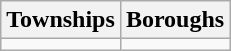<table class="wikitable">
<tr>
<th>Townships</th>
<th>Boroughs</th>
</tr>
<tr style="vertical-align: top;">
<td></td>
<td></td>
</tr>
</table>
